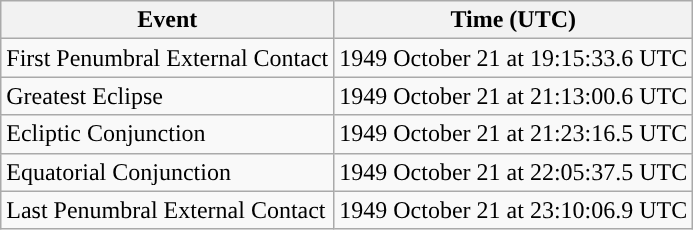<table class="wikitable">
<tr>
<th>Event</th>
<th>Time (UTC)</th>
</tr>
<tr>
<td>First Penumbral External Contact</td>
<td>1949 October 21 at 19:15:33.6 UTC</td>
</tr>
<tr>
<td>Greatest Eclipse</td>
<td>1949 October 21 at 21:13:00.6 UTC</td>
</tr>
<tr>
<td>Ecliptic Conjunction</td>
<td>1949 October 21 at 21:23:16.5 UTC</td>
</tr>
<tr>
<td>Equatorial Conjunction</td>
<td>1949 October 21 at 22:05:37.5 UTC</td>
</tr>
<tr>
<td>Last Penumbral External Contact</td>
<td>1949 October 21 at 23:10:06.9 UTC</td>
</tr>
</table>
